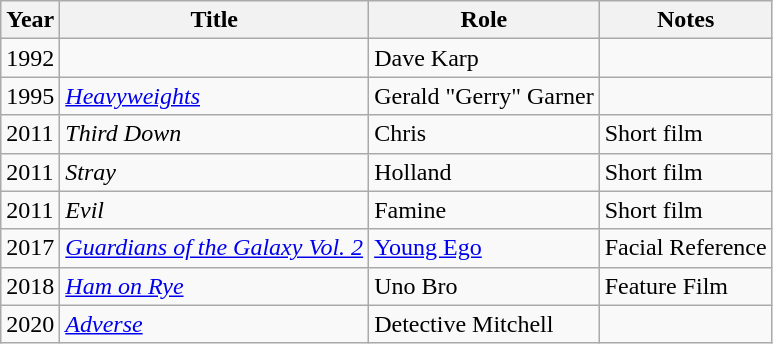<table class="wikitable sortable">
<tr>
<th>Year</th>
<th>Title</th>
<th>Role</th>
<th class="unsortable">Notes</th>
</tr>
<tr>
<td>1992</td>
<td><em></em></td>
<td>Dave Karp</td>
<td></td>
</tr>
<tr>
<td>1995</td>
<td><em><a href='#'>Heavyweights</a></em></td>
<td>Gerald "Gerry" Garner</td>
<td></td>
</tr>
<tr>
<td>2011</td>
<td><em>Third Down</em></td>
<td>Chris</td>
<td>Short film</td>
</tr>
<tr>
<td>2011</td>
<td><em>Stray</em></td>
<td>Holland</td>
<td>Short film</td>
</tr>
<tr>
<td>2011</td>
<td><em>Evil</em></td>
<td>Famine</td>
<td>Short film</td>
</tr>
<tr>
<td>2017</td>
<td><em><a href='#'>Guardians of the Galaxy Vol. 2</a></em></td>
<td><a href='#'>Young Ego</a></td>
<td>Facial Reference</td>
</tr>
<tr>
<td>2018</td>
<td><em><a href='#'>Ham on Rye</a></em></td>
<td>Uno Bro</td>
<td>Feature Film</td>
</tr>
<tr>
<td>2020</td>
<td><em><a href='#'>Adverse</a></em></td>
<td>Detective Mitchell</td>
<td></td>
</tr>
</table>
